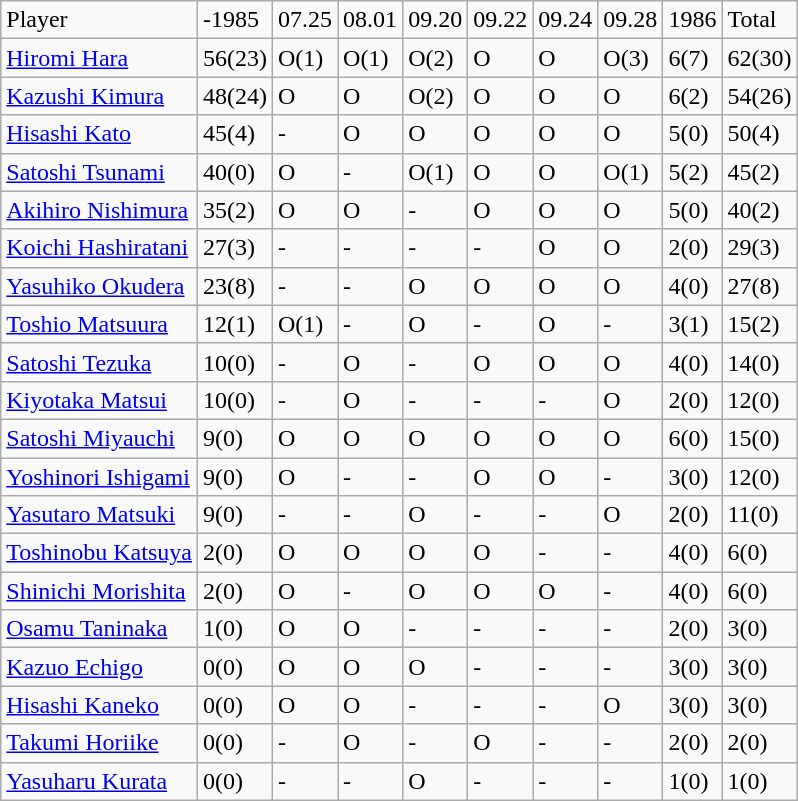<table class="wikitable" style="text-align:left;">
<tr>
<td>Player</td>
<td>-1985</td>
<td>07.25</td>
<td>08.01</td>
<td>09.20</td>
<td>09.22</td>
<td>09.24</td>
<td>09.28</td>
<td>1986</td>
<td>Total</td>
</tr>
<tr>
<td><a href='#'>Hiromi Hara</a></td>
<td>56(23)</td>
<td>O(1)</td>
<td>O(1)</td>
<td>O(2)</td>
<td>O</td>
<td>O</td>
<td>O(3)</td>
<td>6(7)</td>
<td>62(30)</td>
</tr>
<tr>
<td><a href='#'>Kazushi Kimura</a></td>
<td>48(24)</td>
<td>O</td>
<td>O</td>
<td>O(2)</td>
<td>O</td>
<td>O</td>
<td>O</td>
<td>6(2)</td>
<td>54(26)</td>
</tr>
<tr>
<td><a href='#'>Hisashi Kato</a></td>
<td>45(4)</td>
<td>-</td>
<td>O</td>
<td>O</td>
<td>O</td>
<td>O</td>
<td>O</td>
<td>5(0)</td>
<td>50(4)</td>
</tr>
<tr>
<td><a href='#'>Satoshi Tsunami</a></td>
<td>40(0)</td>
<td>O</td>
<td>-</td>
<td>O(1)</td>
<td>O</td>
<td>O</td>
<td>O(1)</td>
<td>5(2)</td>
<td>45(2)</td>
</tr>
<tr>
<td><a href='#'>Akihiro Nishimura</a></td>
<td>35(2)</td>
<td>O</td>
<td>O</td>
<td>-</td>
<td>O</td>
<td>O</td>
<td>O</td>
<td>5(0)</td>
<td>40(2)</td>
</tr>
<tr>
<td><a href='#'>Koichi Hashiratani</a></td>
<td>27(3)</td>
<td>-</td>
<td>-</td>
<td>-</td>
<td>-</td>
<td>O</td>
<td>O</td>
<td>2(0)</td>
<td>29(3)</td>
</tr>
<tr>
<td><a href='#'>Yasuhiko Okudera</a></td>
<td>23(8)</td>
<td>-</td>
<td>-</td>
<td>O</td>
<td>O</td>
<td>O</td>
<td>O</td>
<td>4(0)</td>
<td>27(8)</td>
</tr>
<tr>
<td><a href='#'>Toshio Matsuura</a></td>
<td>12(1)</td>
<td>O(1)</td>
<td>-</td>
<td>O</td>
<td>-</td>
<td>O</td>
<td>-</td>
<td>3(1)</td>
<td>15(2)</td>
</tr>
<tr>
<td><a href='#'>Satoshi Tezuka</a></td>
<td>10(0)</td>
<td>-</td>
<td>O</td>
<td>-</td>
<td>O</td>
<td>O</td>
<td>O</td>
<td>4(0)</td>
<td>14(0)</td>
</tr>
<tr>
<td><a href='#'>Kiyotaka Matsui</a></td>
<td>10(0)</td>
<td>-</td>
<td>O</td>
<td>-</td>
<td>-</td>
<td>-</td>
<td>O</td>
<td>2(0)</td>
<td>12(0)</td>
</tr>
<tr>
<td><a href='#'>Satoshi Miyauchi</a></td>
<td>9(0)</td>
<td>O</td>
<td>O</td>
<td>O</td>
<td>O</td>
<td>O</td>
<td>O</td>
<td>6(0)</td>
<td>15(0)</td>
</tr>
<tr>
<td><a href='#'>Yoshinori Ishigami</a></td>
<td>9(0)</td>
<td>O</td>
<td>-</td>
<td>-</td>
<td>O</td>
<td>O</td>
<td>-</td>
<td>3(0)</td>
<td>12(0)</td>
</tr>
<tr>
<td><a href='#'>Yasutaro Matsuki</a></td>
<td>9(0)</td>
<td>-</td>
<td>-</td>
<td>O</td>
<td>-</td>
<td>-</td>
<td>O</td>
<td>2(0)</td>
<td>11(0)</td>
</tr>
<tr>
<td><a href='#'>Toshinobu Katsuya</a></td>
<td>2(0)</td>
<td>O</td>
<td>O</td>
<td>O</td>
<td>O</td>
<td>-</td>
<td>-</td>
<td>4(0)</td>
<td>6(0)</td>
</tr>
<tr>
<td><a href='#'>Shinichi Morishita</a></td>
<td>2(0)</td>
<td>O</td>
<td>-</td>
<td>O</td>
<td>O</td>
<td>O</td>
<td>-</td>
<td>4(0)</td>
<td>6(0)</td>
</tr>
<tr>
<td><a href='#'>Osamu Taninaka</a></td>
<td>1(0)</td>
<td>O</td>
<td>O</td>
<td>-</td>
<td>-</td>
<td>-</td>
<td>-</td>
<td>2(0)</td>
<td>3(0)</td>
</tr>
<tr>
<td><a href='#'>Kazuo Echigo</a></td>
<td>0(0)</td>
<td>O</td>
<td>O</td>
<td>O</td>
<td>-</td>
<td>-</td>
<td>-</td>
<td>3(0)</td>
<td>3(0)</td>
</tr>
<tr>
<td><a href='#'>Hisashi Kaneko</a></td>
<td>0(0)</td>
<td>O</td>
<td>O</td>
<td>-</td>
<td>-</td>
<td>-</td>
<td>O</td>
<td>3(0)</td>
<td>3(0)</td>
</tr>
<tr>
<td><a href='#'>Takumi Horiike</a></td>
<td>0(0)</td>
<td>-</td>
<td>O</td>
<td>-</td>
<td>O</td>
<td>-</td>
<td>-</td>
<td>2(0)</td>
<td>2(0)</td>
</tr>
<tr>
<td><a href='#'>Yasuharu Kurata</a></td>
<td>0(0)</td>
<td>-</td>
<td>-</td>
<td>O</td>
<td>-</td>
<td>-</td>
<td>-</td>
<td>1(0)</td>
<td>1(0)</td>
</tr>
</table>
